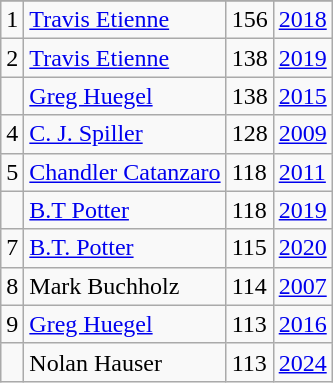<table class="wikitable">
<tr>
</tr>
<tr>
<td>1</td>
<td><a href='#'>Travis Etienne</a></td>
<td><abbr>156</abbr></td>
<td><a href='#'>2018</a></td>
</tr>
<tr>
<td>2</td>
<td><a href='#'>Travis Etienne</a></td>
<td><abbr>138</abbr></td>
<td><a href='#'>2019</a></td>
</tr>
<tr>
<td></td>
<td><a href='#'>Greg Huegel</a></td>
<td><abbr>138</abbr></td>
<td><a href='#'>2015</a></td>
</tr>
<tr>
<td>4</td>
<td><a href='#'>C. J. Spiller</a></td>
<td><abbr>128</abbr></td>
<td><a href='#'>2009</a></td>
</tr>
<tr>
<td>5</td>
<td><a href='#'>Chandler Catanzaro</a></td>
<td><abbr>118</abbr></td>
<td><a href='#'>2011</a></td>
</tr>
<tr>
<td></td>
<td><a href='#'>B.T Potter</a></td>
<td><abbr>118</abbr></td>
<td><a href='#'>2019</a></td>
</tr>
<tr>
<td>7</td>
<td><a href='#'>B.T. Potter</a></td>
<td><abbr>115</abbr></td>
<td><a href='#'>2020</a></td>
</tr>
<tr>
<td>8</td>
<td>Mark Buchholz</td>
<td><abbr>114</abbr></td>
<td><a href='#'>2007</a></td>
</tr>
<tr>
<td>9</td>
<td><a href='#'>Greg Huegel</a></td>
<td><abbr>113</abbr></td>
<td><a href='#'>2016</a></td>
</tr>
<tr>
<td></td>
<td>Nolan Hauser</td>
<td><abbr>113</abbr></td>
<td><a href='#'>2024</a></td>
</tr>
</table>
